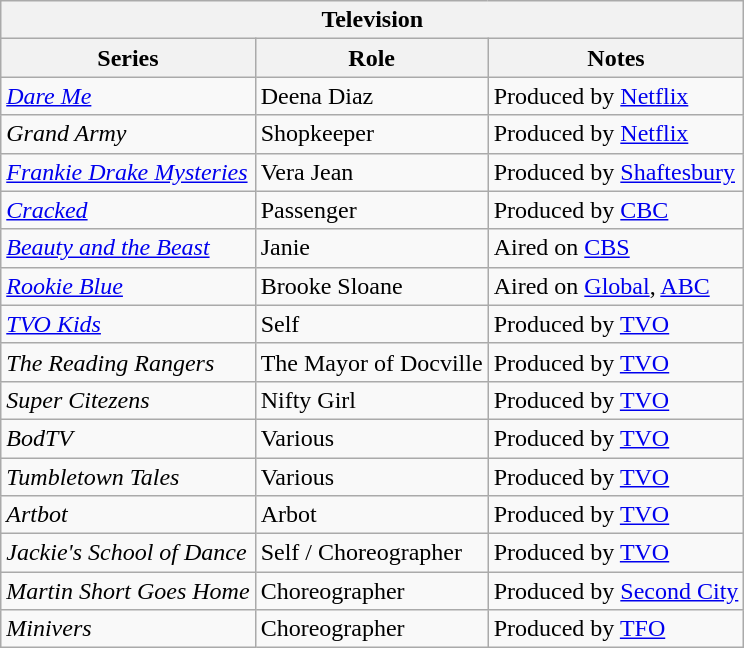<table class="wikitable">
<tr>
<th colspan="3">Television</th>
</tr>
<tr>
<th>Series</th>
<th>Role</th>
<th>Notes</th>
</tr>
<tr>
<td><em><a href='#'>Dare Me</a></em></td>
<td>Deena Diaz</td>
<td>Produced by <a href='#'>Netflix</a></td>
</tr>
<tr>
<td><em>Grand Army</em></td>
<td>Shopkeeper</td>
<td>Produced by <a href='#'>Netflix</a></td>
</tr>
<tr>
<td><em><a href='#'>Frankie Drake Mysteries</a></em></td>
<td>Vera Jean</td>
<td>Produced by <a href='#'>Shaftesbury</a></td>
</tr>
<tr>
<td><em><a href='#'>Cracked</a></em></td>
<td>Passenger</td>
<td>Produced by <a href='#'>CBC</a></td>
</tr>
<tr>
<td><em><a href='#'>Beauty and the Beast</a></em></td>
<td>Janie</td>
<td>Aired on <a href='#'>CBS</a></td>
</tr>
<tr>
<td><em><a href='#'>Rookie Blue</a></em></td>
<td>Brooke Sloane</td>
<td>Aired on <a href='#'>Global</a>, <a href='#'>ABC</a></td>
</tr>
<tr>
<td><a href='#'><em>TVO Kids</em></a></td>
<td>Self</td>
<td>Produced by <a href='#'>TVO</a></td>
</tr>
<tr>
<td><em>The Reading Rangers</em></td>
<td>The Mayor of Docville</td>
<td>Produced by <a href='#'>TVO</a></td>
</tr>
<tr>
<td><em>Super Citezens</em></td>
<td>Nifty Girl</td>
<td>Produced by <a href='#'>TVO</a></td>
</tr>
<tr>
<td><em>BodTV</em></td>
<td>Various</td>
<td>Produced by <a href='#'>TVO</a></td>
</tr>
<tr>
<td><em>Tumbletown Tales</em></td>
<td>Various</td>
<td>Produced by <a href='#'>TVO</a></td>
</tr>
<tr>
<td><em>Artbot</em></td>
<td>Arbot</td>
<td>Produced by <a href='#'>TVO</a></td>
</tr>
<tr>
<td><em>Jackie's School of Dance</em></td>
<td>Self / Choreographer</td>
<td>Produced by <a href='#'>TVO</a></td>
</tr>
<tr>
<td><em>Martin Short Goes Home</em></td>
<td>Choreographer</td>
<td>Produced by <a href='#'>Second City</a></td>
</tr>
<tr>
<td><em>Minivers</em></td>
<td>Choreographer</td>
<td>Produced by <a href='#'>TFO</a></td>
</tr>
</table>
